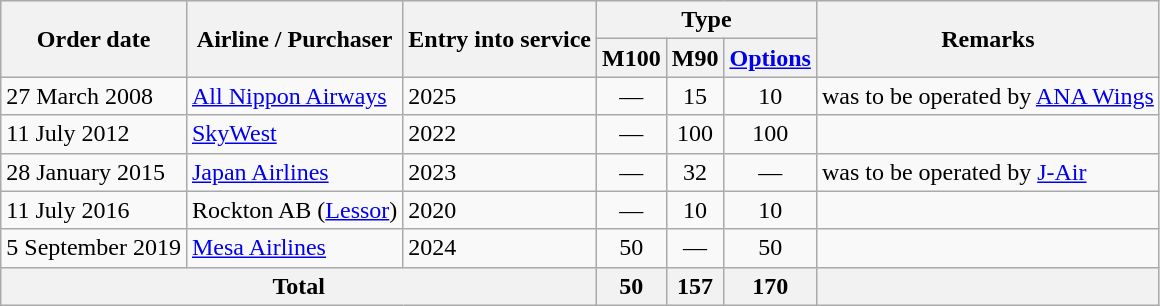<table class="wikitable">
<tr style="background:#efefef;">
<th rowspan="2">Order date</th>
<th rowspan="2">Airline / Purchaser</th>
<th rowspan="2">Entry into service</th>
<th colspan="3">Type</th>
<th rowspan="2">Remarks</th>
</tr>
<tr style="background:#efefef;">
<th>M100</th>
<th>M90</th>
<th><a href='#'>Options</a></th>
</tr>
<tr>
<td>27 March 2008</td>
<td> <a href='#'>All Nippon Airways</a></td>
<td>2025</td>
<td style="text-align:center;">—</td>
<td style="text-align:center;">15</td>
<td style="text-align:center;">10</td>
<td>was to be operated by <a href='#'>ANA Wings</a></td>
</tr>
<tr>
<td>11 July 2012</td>
<td> <a href='#'>SkyWest</a></td>
<td>2022</td>
<td style="text-align:center;">—</td>
<td style="text-align:center;">100</td>
<td style="text-align:center;">100</td>
<td></td>
</tr>
<tr>
<td>28 January 2015</td>
<td> <a href='#'>Japan Airlines</a></td>
<td>2023</td>
<td style="text-align:center;">—</td>
<td style="text-align:center;">32</td>
<td style="text-align:center;">—</td>
<td>was to be operated by <a href='#'>J-Air</a></td>
</tr>
<tr>
<td>11 July 2016</td>
<td> Rockton AB  (<a href='#'>Lessor</a>)</td>
<td align="left">2020</td>
<td align="center">—</td>
<td align="center">10</td>
<td align="center">10</td>
<td></td>
</tr>
<tr>
<td>5 September 2019</td>
<td> <a href='#'>Mesa Airlines</a></td>
<td>2024</td>
<td align="center">50</td>
<td align="center">—</td>
<td align="center">50</td>
<td></td>
</tr>
<tr>
<th colspan="3">Total</th>
<th style="text-align:center;">50</th>
<th style="text-align:center;">157</th>
<th style="text-align:center;">170</th>
<th></th>
</tr>
</table>
